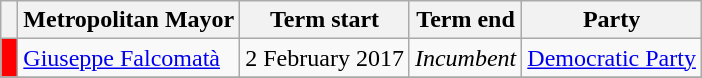<table class="wikitable">
<tr>
<th class=unsortable> </th>
<th>Metropolitan Mayor</th>
<th>Term start</th>
<th>Term end</th>
<th>Party</th>
</tr>
<tr>
<th style="background:#FF0000;"></th>
<td><a href='#'>Giuseppe Falcomatà</a></td>
<td align=center>2 February 2017</td>
<td align=center><em>Incumbent</em></td>
<td><a href='#'>Democratic Party</a></td>
</tr>
<tr>
</tr>
</table>
